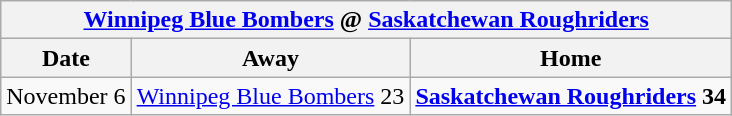<table class="wikitable">
<tr>
<th colspan="3"><a href='#'>Winnipeg Blue Bombers</a> @ <a href='#'>Saskatchewan Roughriders</a></th>
</tr>
<tr>
<th>Date</th>
<th>Away</th>
<th>Home</th>
</tr>
<tr>
<td>November 6</td>
<td><a href='#'>Winnipeg Blue Bombers</a> 23</td>
<td><strong><a href='#'>Saskatchewan Roughriders</a> 34</strong></td>
</tr>
</table>
